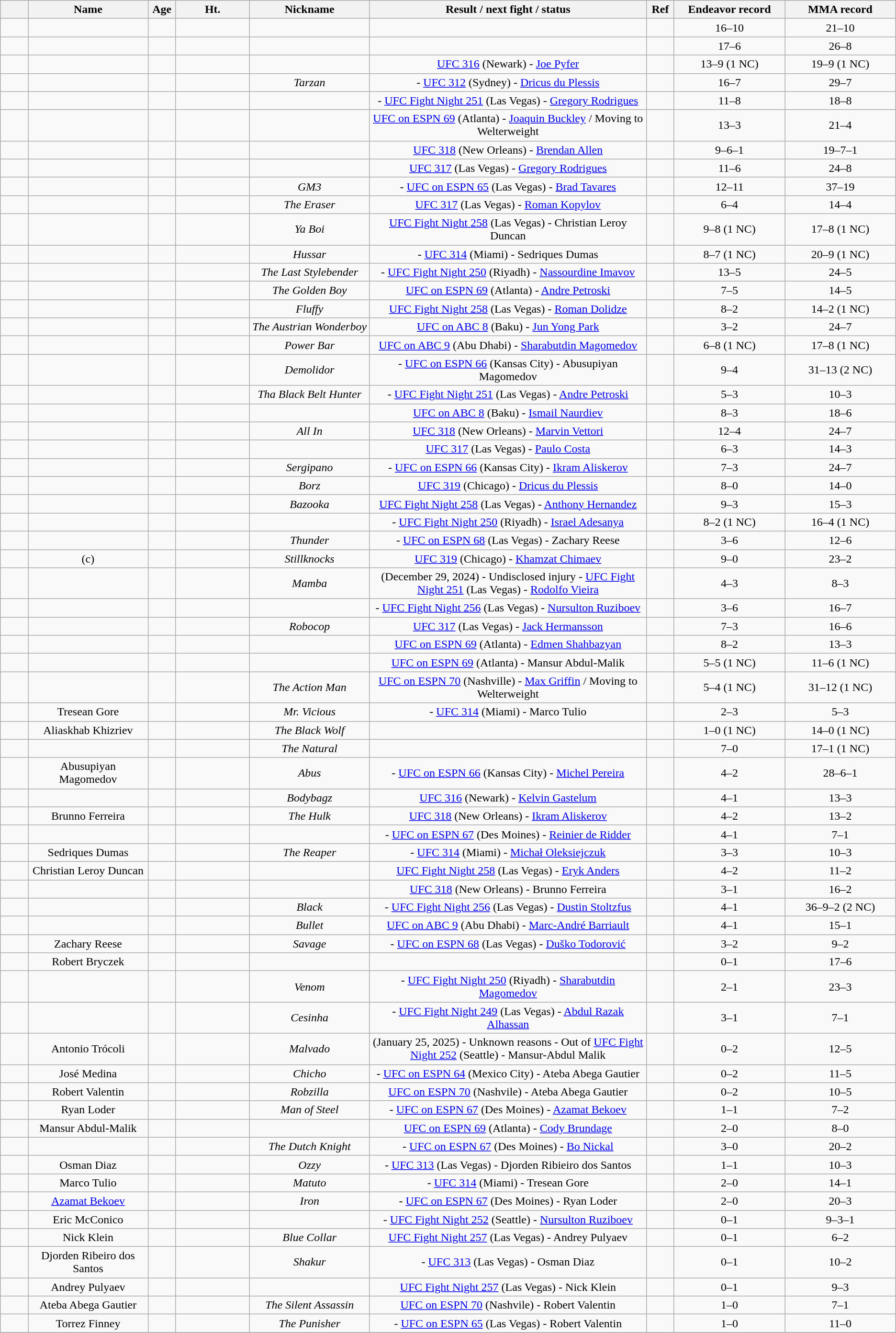<table class="wikitable sortable" style="text-align:center">
<tr>
<th width=3%></th>
<th width=13%>Name</th>
<th width=3%>Age</th>
<th width=8%>Ht.</th>
<th width=13%>Nickname</th>
<th width=30%>Result / next fight / status</th>
<th width=3%>Ref</th>
<th width=12%>Endeavor record</th>
<th width=12%>MMA record</th>
</tr>
<tr>
<td></td>
<td></td>
<td></td>
<td></td>
<td></td>
<td></td>
<td></td>
<td>16–10</td>
<td>21–10</td>
</tr>
<tr>
<td></td>
<td></td>
<td></td>
<td></td>
<td><em></em></td>
<td></td>
<td></td>
<td>17–6</td>
<td>26–8</td>
</tr>
<tr>
<td></td>
<td></td>
<td></td>
<td></td>
<td></td>
<td><a href='#'>UFC 316</a> (Newark) - <a href='#'>Joe Pyfer</a></td>
<td></td>
<td>13–9 (1 NC)</td>
<td>19–9 (1 NC)</td>
</tr>
<tr>
<td></td>
<td></td>
<td></td>
<td></td>
<td><em>Tarzan</em></td>
<td> - <a href='#'>UFC 312</a> (Sydney) - <a href='#'>Dricus du Plessis</a></td>
<td></td>
<td>16–7</td>
<td>29–7</td>
</tr>
<tr>
<td></td>
<td></td>
<td></td>
<td></td>
<td><em></em></td>
<td> - <a href='#'>UFC Fight Night 251</a> (Las Vegas) - <a href='#'>Gregory Rodrigues</a></td>
<td></td>
<td>11–8</td>
<td>18–8</td>
</tr>
<tr>
<td></td>
<td></td>
<td></td>
<td></td>
<td><em></em></td>
<td><a href='#'>UFC on ESPN 69</a> (Atlanta) - <a href='#'>Joaquin Buckley</a> / Moving to Welterweight</td>
<td></td>
<td>13–3</td>
<td>21–4</td>
</tr>
<tr>
<td></td>
<td></td>
<td></td>
<td></td>
<td><em></em></td>
<td><a href='#'>UFC 318</a> (New Orleans) - <a href='#'>Brendan Allen</a></td>
<td></td>
<td>9–6–1</td>
<td>19–7–1</td>
</tr>
<tr>
<td></td>
<td></td>
<td></td>
<td></td>
<td><em></em></td>
<td><a href='#'>UFC 317</a> (Las Vegas) - <a href='#'>Gregory Rodrigues</a></td>
<td></td>
<td>11–6</td>
<td>24–8</td>
</tr>
<tr>
<td></td>
<td></td>
<td></td>
<td></td>
<td><em>GM3</em></td>
<td> - <a href='#'>UFC on ESPN 65</a> (Las Vegas) - <a href='#'>Brad Tavares</a></td>
<td></td>
<td>12–11</td>
<td>37–19</td>
</tr>
<tr>
<td></td>
<td></td>
<td></td>
<td></td>
<td><em>The Eraser</em></td>
<td><a href='#'>UFC 317</a> (Las Vegas) - <a href='#'>Roman Kopylov</a></td>
<td></td>
<td>6–4</td>
<td>14–4</td>
</tr>
<tr>
<td></td>
<td></td>
<td></td>
<td></td>
<td><em>Ya Boi</em></td>
<td><a href='#'>UFC Fight Night 258</a> (Las Vegas) - Christian Leroy Duncan</td>
<td></td>
<td>9–8 (1 NC)</td>
<td>17–8 (1 NC)</td>
</tr>
<tr>
<td></td>
<td></td>
<td></td>
<td></td>
<td><em>Hussar</em></td>
<td> - <a href='#'>UFC 314</a> (Miami) - Sedriques Dumas</td>
<td></td>
<td>8–7 (1 NC)</td>
<td>20–9 (1 NC)</td>
</tr>
<tr>
<td></td>
<td></td>
<td></td>
<td></td>
<td><em>The Last Stylebender</em></td>
<td> - <a href='#'>UFC Fight Night 250</a> (Riyadh) - <a href='#'>Nassourdine Imavov</a></td>
<td></td>
<td>13–5</td>
<td>24–5</td>
</tr>
<tr>
<td></td>
<td></td>
<td></td>
<td></td>
<td><em>The Golden Boy</em></td>
<td><a href='#'>UFC on ESPN 69</a> (Atlanta) - <a href='#'>Andre Petroski</a></td>
<td></td>
<td>7–5</td>
<td>14–5</td>
</tr>
<tr>
<td></td>
<td></td>
<td></td>
<td></td>
<td><em>Fluffy</em></td>
<td><a href='#'>UFC Fight Night 258</a> (Las Vegas) - <a href='#'>Roman Dolidze</a></td>
<td></td>
<td>8–2</td>
<td>14–2 (1 NC)</td>
</tr>
<tr>
<td></td>
<td></td>
<td></td>
<td></td>
<td><em>The Austrian Wonderboy</em></td>
<td><a href='#'>UFC on ABC 8</a>  (Baku) - <a href='#'>Jun Yong Park</a></td>
<td></td>
<td>3–2</td>
<td>24–7</td>
</tr>
<tr>
<td></td>
<td></td>
<td></td>
<td></td>
<td><em>Power Bar</em></td>
<td><a href='#'>UFC on ABC 9</a> (Abu Dhabi) - <a href='#'>Sharabutdin Magomedov</a></td>
<td></td>
<td>6–8 (1 NC)</td>
<td>17–8 (1 NC)</td>
</tr>
<tr>
<td></td>
<td></td>
<td></td>
<td></td>
<td><em>Demolidor</em></td>
<td> - <a href='#'>UFC on ESPN 66</a> (Kansas City) - Abusupiyan Magomedov</td>
<td></td>
<td>9–4</td>
<td>31–13 (2 NC)</td>
</tr>
<tr>
<td></td>
<td></td>
<td></td>
<td></td>
<td><em>Tha Black Belt Hunter</em></td>
<td> - <a href='#'>UFC Fight Night 251</a> (Las Vegas) - <a href='#'>Andre Petroski</a></td>
<td></td>
<td>5–3</td>
<td>10–3</td>
</tr>
<tr>
<td></td>
<td></td>
<td></td>
<td></td>
<td><em></em></td>
<td><a href='#'>UFC on ABC 8</a>  (Baku) - <a href='#'>Ismail Naurdiev</a></td>
<td></td>
<td>8–3</td>
<td>18–6</td>
</tr>
<tr>
<td></td>
<td></td>
<td></td>
<td></td>
<td><em>All In</em></td>
<td><a href='#'>UFC 318</a> (New Orleans) - <a href='#'>Marvin Vettori</a></td>
<td></td>
<td>12–4</td>
<td>24–7</td>
</tr>
<tr>
<td></td>
<td></td>
<td></td>
<td></td>
<td></td>
<td><a href='#'>UFC 317</a> (Las Vegas) - <a href='#'>Paulo Costa</a></td>
<td></td>
<td>6–3</td>
<td>14–3</td>
</tr>
<tr>
<td></td>
<td></td>
<td></td>
<td></td>
<td><em>Sergipano</em></td>
<td> - <a href='#'>UFC on ESPN 66</a> (Kansas City) - <a href='#'>Ikram Aliskerov</a></td>
<td></td>
<td>7–3</td>
<td>24–7</td>
</tr>
<tr>
<td></td>
<td></td>
<td></td>
<td></td>
<td><em>Borz</em></td>
<td><a href='#'>UFC 319</a> (Chicago) - <a href='#'>Dricus du Plessis</a></td>
<td></td>
<td>8–0</td>
<td>14–0</td>
</tr>
<tr>
<td></td>
<td></td>
<td></td>
<td></td>
<td><em>Bazooka</em></td>
<td><a href='#'>UFC Fight Night 258</a> (Las Vegas) - <a href='#'>Anthony Hernandez</a></td>
<td></td>
<td>9–3</td>
<td>15–3</td>
</tr>
<tr>
<td></td>
<td></td>
<td></td>
<td></td>
<td></td>
<td> - <a href='#'>UFC Fight Night 250</a> (Riyadh) - <a href='#'>Israel Adesanya</a></td>
<td></td>
<td>8–2 (1 NC)</td>
<td>16–4 (1 NC)</td>
</tr>
<tr>
<td></td>
<td></td>
<td></td>
<td></td>
<td><em>Thunder</em></td>
<td> - <a href='#'>UFC on ESPN 68</a> (Las Vegas) - Zachary Reese</td>
<td></td>
<td>3–6</td>
<td>12–6</td>
</tr>
<tr>
<td></td>
<td> (c)</td>
<td></td>
<td></td>
<td><em>Stillknocks</em></td>
<td><a href='#'>UFC 319</a> (Chicago) - <a href='#'>Khamzat Chimaev</a></td>
<td></td>
<td>9–0</td>
<td>23–2</td>
</tr>
<tr>
<td></td>
<td></td>
<td></td>
<td></td>
<td><em>Mamba</em></td>
<td>(December 29, 2024) - Undisclosed injury - <a href='#'>UFC Fight Night 251</a> (Las Vegas) - <a href='#'>Rodolfo Vieira</a></td>
<td></td>
<td>4–3</td>
<td>8–3</td>
</tr>
<tr>
<td></td>
<td></td>
<td></td>
<td></td>
<td></td>
<td> - <a href='#'>UFC Fight Night 256</a> (Las Vegas) - <a href='#'>Nursulton Ruziboev</a></td>
<td></td>
<td>3–6</td>
<td>16–7</td>
</tr>
<tr>
<td></td>
<td></td>
<td></td>
<td></td>
<td><em>Robocop</em></td>
<td><a href='#'>UFC 317</a> (Las Vegas) - <a href='#'>Jack Hermansson</a></td>
<td></td>
<td>7–3</td>
<td>16–6</td>
</tr>
<tr>
<td></td>
<td></td>
<td></td>
<td></td>
<td></td>
<td><a href='#'>UFC on ESPN 69</a> (Atlanta) - <a href='#'>Edmen Shahbazyan</a></td>
<td></td>
<td>8–2</td>
<td>13–3</td>
</tr>
<tr>
<td></td>
<td></td>
<td></td>
<td></td>
<td></td>
<td><a href='#'>UFC on ESPN 69</a> (Atlanta) - Mansur Abdul-Malik</td>
<td></td>
<td>5–5 (1 NC)</td>
<td>11–6 (1 NC)</td>
</tr>
<tr>
<td></td>
<td></td>
<td></td>
<td></td>
<td><em>The Action Man</em></td>
<td><a href='#'>UFC on ESPN 70</a> (Nashville) - <a href='#'>Max Griffin</a> / Moving to Welterweight</td>
<td></td>
<td>5–4 (1 NC)</td>
<td>31–12 (1 NC)</td>
</tr>
<tr>
<td></td>
<td>Tresean Gore</td>
<td></td>
<td></td>
<td><em>Mr. Vicious</em></td>
<td> - <a href='#'>UFC 314</a> (Miami) - Marco Tulio</td>
<td></td>
<td>2–3</td>
<td>5–3</td>
</tr>
<tr>
<td></td>
<td>Aliaskhab Khizriev</td>
<td></td>
<td></td>
<td><em>The Black Wolf</em></td>
<td></td>
<td></td>
<td>1–0 (1 NC)</td>
<td>14–0 (1 NC)</td>
</tr>
<tr>
<td></td>
<td></td>
<td></td>
<td></td>
<td><em>The Natural</em></td>
<td></td>
<td></td>
<td>7–0</td>
<td>17–1 (1 NC)</td>
</tr>
<tr>
<td></td>
<td>Abusupiyan Magomedov</td>
<td></td>
<td></td>
<td><em>Abus</em></td>
<td> - <a href='#'>UFC on ESPN 66</a> (Kansas City) - <a href='#'>Michel Pereira</a></td>
<td></td>
<td>4–2</td>
<td>28–6–1</td>
</tr>
<tr>
<td></td>
<td></td>
<td></td>
<td></td>
<td><em>Bodybagz</em></td>
<td><a href='#'>UFC 316</a> (Newark) - <a href='#'>Kelvin Gastelum</a></td>
<td></td>
<td>4–1</td>
<td>13–3</td>
</tr>
<tr>
<td></td>
<td>Brunno Ferreira</td>
<td></td>
<td></td>
<td><em>The Hulk</em></td>
<td><a href='#'>UFC 318</a> (New Orleans) - <a href='#'>Ikram Aliskerov</a></td>
<td></td>
<td>4–2</td>
<td>13–2</td>
</tr>
<tr>
<td></td>
<td></td>
<td></td>
<td></td>
<td></td>
<td> - <a href='#'>UFC on ESPN 67</a> (Des Moines) - <a href='#'>Reinier de Ridder</a></td>
<td></td>
<td>4–1</td>
<td>7–1</td>
</tr>
<tr>
<td></td>
<td>Sedriques Dumas</td>
<td></td>
<td></td>
<td><em>The Reaper</em></td>
<td> - <a href='#'>UFC 314</a> (Miami) - <a href='#'>Michał Oleksiejczuk</a></td>
<td></td>
<td>3–3</td>
<td>10–3</td>
</tr>
<tr>
<td></td>
<td>Christian Leroy Duncan</td>
<td></td>
<td></td>
<td></td>
<td><a href='#'>UFC Fight Night 258</a> (Las Vegas) - <a href='#'>Eryk Anders</a></td>
<td></td>
<td>4–2</td>
<td>11–2</td>
</tr>
<tr>
<td></td>
<td></td>
<td></td>
<td></td>
<td></td>
<td><a href='#'>UFC 318</a> (New Orleans) - Brunno Ferreira</td>
<td></td>
<td>3–1</td>
<td>16–2</td>
</tr>
<tr>
<td></td>
<td></td>
<td></td>
<td></td>
<td><em>Black</em></td>
<td> - <a href='#'>UFC Fight Night 256</a> (Las Vegas) - <a href='#'>Dustin Stoltzfus</a></td>
<td></td>
<td>4–1</td>
<td>36–9–2 (2 NC)</td>
</tr>
<tr>
<td></td>
<td></td>
<td></td>
<td></td>
<td><em>Bullet</em></td>
<td><a href='#'>UFC on ABC 9</a> (Abu Dhabi) - <a href='#'>Marc-André Barriault</a></td>
<td></td>
<td>4–1</td>
<td>15–1</td>
</tr>
<tr>
<td></td>
<td>Zachary Reese</td>
<td></td>
<td></td>
<td><em>Savage</em></td>
<td> - <a href='#'>UFC on ESPN 68</a> (Las Vegas) - <a href='#'>Duško Todorović</a></td>
<td></td>
<td>3–2</td>
<td>9–2</td>
</tr>
<tr>
<td></td>
<td>Robert Bryczek</td>
<td></td>
<td></td>
<td></td>
<td></td>
<td></td>
<td>0–1</td>
<td>17–6</td>
</tr>
<tr>
<td></td>
<td></td>
<td></td>
<td></td>
<td><em>Venom</em></td>
<td> - <a href='#'>UFC Fight Night 250</a> (Riyadh) - <a href='#'>Sharabutdin Magomedov</a></td>
<td></td>
<td>2–1</td>
<td>23–3</td>
</tr>
<tr>
<td></td>
<td></td>
<td></td>
<td></td>
<td><em>Cesinha</em></td>
<td> - <a href='#'>UFC Fight Night 249</a> (Las Vegas) - <a href='#'>Abdul Razak Alhassan</a></td>
<td></td>
<td>3–1</td>
<td>7–1</td>
</tr>
<tr>
<td></td>
<td>Antonio Trócoli</td>
<td></td>
<td></td>
<td><em>Malvado</em></td>
<td>(January 25, 2025) - Unknown reasons - Out of <a href='#'>UFC Fight Night 252</a> (Seattle) - Mansur-Abdul Malik</td>
<td></td>
<td>0–2</td>
<td>12–5</td>
</tr>
<tr>
<td></td>
<td>José Medina</td>
<td></td>
<td></td>
<td><em>Chicho</em></td>
<td> - <a href='#'>UFC on ESPN 64</a> (Mexico City) - Ateba Abega Gautier</td>
<td></td>
<td>0–2</td>
<td>11–5</td>
</tr>
<tr>
<td></td>
<td>Robert Valentin</td>
<td></td>
<td></td>
<td><em>Robzilla</em></td>
<td><a href='#'>UFC on ESPN 70</a> (Nashvile) - Ateba Abega Gautier</td>
<td></td>
<td>0–2</td>
<td>10–5</td>
</tr>
<tr>
<td></td>
<td>Ryan Loder</td>
<td></td>
<td></td>
<td><em>Man of Steel</em></td>
<td> - <a href='#'>UFC on ESPN 67</a> (Des Moines) - <a href='#'>Azamat Bekoev</a></td>
<td></td>
<td>1–1</td>
<td>7–2</td>
</tr>
<tr>
<td></td>
<td>Mansur Abdul-Malik</td>
<td></td>
<td></td>
<td></td>
<td><a href='#'>UFC on ESPN 69</a> (Atlanta) - <a href='#'>Cody Brundage</a></td>
<td></td>
<td>2–0</td>
<td>8–0</td>
</tr>
<tr>
<td></td>
<td></td>
<td></td>
<td></td>
<td><em>The Dutch Knight</em></td>
<td> - <a href='#'>UFC on ESPN 67</a> (Des Moines) - <a href='#'>Bo Nickal</a></td>
<td></td>
<td>3–0</td>
<td>20–2</td>
</tr>
<tr>
<td></td>
<td>Osman Diaz</td>
<td></td>
<td></td>
<td><em>Ozzy</em></td>
<td> - <a href='#'>UFC 313</a> (Las Vegas) - Djorden Ribieiro dos Santos</td>
<td></td>
<td>1–1</td>
<td>10–3</td>
</tr>
<tr>
<td></td>
<td>Marco Tulio</td>
<td></td>
<td></td>
<td><em>Matuto</em></td>
<td> - <a href='#'>UFC 314</a> (Miami) - Tresean Gore</td>
<td></td>
<td>2–0</td>
<td>14–1</td>
</tr>
<tr>
<td></td>
<td><a href='#'>Azamat Bekoev</a></td>
<td></td>
<td></td>
<td><em>Iron</em></td>
<td> - <a href='#'>UFC on ESPN 67</a> (Des Moines) - Ryan Loder</td>
<td></td>
<td>2–0</td>
<td>20–3</td>
</tr>
<tr>
<td></td>
<td>Eric McConico</td>
<td></td>
<td></td>
<td></td>
<td> - <a href='#'>UFC Fight Night 252</a> (Seattle) - <a href='#'>Nursulton Ruziboev</a></td>
<td></td>
<td>0–1</td>
<td>9–3–1</td>
</tr>
<tr>
<td></td>
<td>Nick Klein</td>
<td></td>
<td></td>
<td><em>Blue Collar</em></td>
<td><a href='#'>UFC Fight Night 257</a> (Las Vegas) - Andrey Pulyaev</td>
<td></td>
<td>0–1</td>
<td>6–2</td>
</tr>
<tr>
<td></td>
<td>Djorden Ribeiro dos Santos</td>
<td></td>
<td></td>
<td><em>Shakur</em></td>
<td> - <a href='#'>UFC 313</a> (Las Vegas) - Osman Diaz</td>
<td></td>
<td>0–1</td>
<td>10–2</td>
</tr>
<tr>
<td></td>
<td>Andrey Pulyaev</td>
<td></td>
<td></td>
<td></td>
<td><a href='#'>UFC Fight Night 257</a> (Las Vegas) - Nick Klein</td>
<td></td>
<td>0–1</td>
<td>9–3</td>
</tr>
<tr>
<td></td>
<td>Ateba Abega Gautier</td>
<td></td>
<td></td>
<td><em>The Silent Assassin</em></td>
<td><a href='#'>UFC on ESPN 70</a> (Nashvile) - Robert Valentin</td>
<td></td>
<td>1–0</td>
<td>7–1</td>
</tr>
<tr>
<td></td>
<td>Torrez Finney</td>
<td></td>
<td></td>
<td><em>The Punisher</em></td>
<td> - <a href='#'>UFC on ESPN 65</a> (Las Vegas) - Robert Valentin</td>
<td></td>
<td>1–0</td>
<td>11–0</td>
</tr>
<tr>
</tr>
</table>
